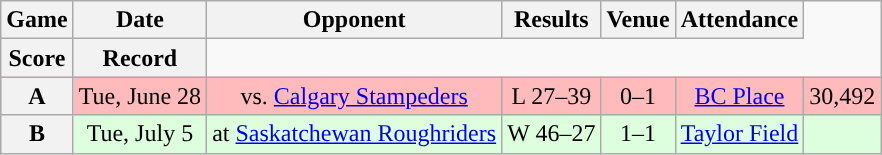<table class="wikitable" style="text-align:center">
<tr>
<th>Game</th>
<th>Date</th>
<th>Opponent</th>
<th>Results</th>
<th>Venue</th>
<th>Attendance</th>
</tr>
<tr>
<th>Score</th>
<th>Record</th>
</tr>
<tr style="background:#ffbbbb">
<th>A</th>
<td>Tue, June 28</td>
<td>vs. <a href='#'>Calgary Stampeders</a></td>
<td>L 27–39</td>
<td>0–1</td>
<td><a href='#'>BC Place</a></td>
<td>30,492</td>
</tr>
<tr style="background:#ddffdd">
<th>B</th>
<td>Tue, July 5</td>
<td>at <a href='#'>Saskatchewan Roughriders</a></td>
<td>W 46–27</td>
<td>1–1</td>
<td><a href='#'>Taylor Field</a></td>
<td></td>
</tr>
</table>
